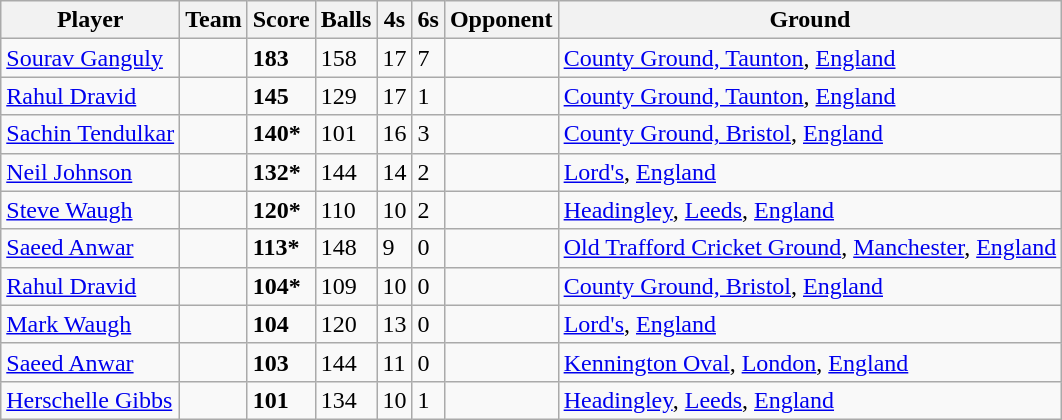<table class="wikitable sortable">
<tr>
<th>Player</th>
<th>Team</th>
<th>Score</th>
<th>Balls</th>
<th>4s</th>
<th>6s</th>
<th>Opponent</th>
<th>Ground</th>
</tr>
<tr>
<td><a href='#'>Sourav Ganguly</a></td>
<td></td>
<td><strong>183</strong></td>
<td>158</td>
<td>17</td>
<td>7</td>
<td></td>
<td><a href='#'>County Ground, Taunton</a>, <a href='#'>England</a></td>
</tr>
<tr>
<td><a href='#'>Rahul Dravid</a></td>
<td></td>
<td><strong>145</strong></td>
<td>129</td>
<td>17</td>
<td>1</td>
<td></td>
<td><a href='#'>County Ground, Taunton</a>, <a href='#'>England</a></td>
</tr>
<tr>
<td><a href='#'>Sachin Tendulkar</a></td>
<td></td>
<td><strong>140*</strong></td>
<td>101</td>
<td>16</td>
<td>3</td>
<td></td>
<td><a href='#'>County Ground, Bristol</a>, <a href='#'>England</a></td>
</tr>
<tr>
<td><a href='#'>Neil Johnson</a></td>
<td></td>
<td><strong>132*</strong></td>
<td>144</td>
<td>14</td>
<td>2</td>
<td></td>
<td><a href='#'>Lord's</a>, <a href='#'>England</a></td>
</tr>
<tr>
<td><a href='#'>Steve Waugh</a></td>
<td></td>
<td><strong>120*</strong></td>
<td>110</td>
<td>10</td>
<td>2</td>
<td></td>
<td><a href='#'>Headingley</a>, <a href='#'>Leeds</a>, <a href='#'>England</a></td>
</tr>
<tr>
<td><a href='#'>Saeed Anwar</a></td>
<td></td>
<td><strong>113*</strong></td>
<td>148</td>
<td>9</td>
<td>0</td>
<td></td>
<td><a href='#'>Old Trafford Cricket Ground</a>, <a href='#'>Manchester</a>, <a href='#'>England</a></td>
</tr>
<tr>
<td><a href='#'>Rahul Dravid</a></td>
<td></td>
<td><strong>104*</strong></td>
<td>109</td>
<td>10</td>
<td>0</td>
<td></td>
<td><a href='#'>County Ground, Bristol</a>, <a href='#'>England</a></td>
</tr>
<tr>
<td><a href='#'>Mark Waugh</a></td>
<td></td>
<td><strong>104</strong></td>
<td>120</td>
<td>13</td>
<td>0</td>
<td></td>
<td><a href='#'>Lord's</a>, <a href='#'>England</a></td>
</tr>
<tr>
<td><a href='#'>Saeed Anwar</a></td>
<td></td>
<td><strong>103</strong></td>
<td>144</td>
<td>11</td>
<td>0</td>
<td></td>
<td><a href='#'>Kennington Oval</a>, <a href='#'>London</a>, <a href='#'>England</a></td>
</tr>
<tr>
<td><a href='#'>Herschelle Gibbs</a></td>
<td></td>
<td><strong>101</strong></td>
<td>134</td>
<td>10</td>
<td>1</td>
<td></td>
<td><a href='#'>Headingley</a>, <a href='#'>Leeds</a>, <a href='#'>England</a></td>
</tr>
</table>
